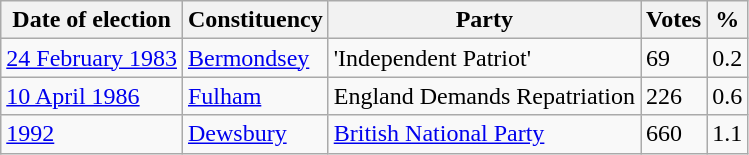<table class="wikitable">
<tr>
<th>Date of election</th>
<th>Constituency</th>
<th>Party</th>
<th>Votes</th>
<th>%</th>
</tr>
<tr>
<td><a href='#'>24 February 1983</a></td>
<td><a href='#'>Bermondsey</a></td>
<td>'Independent Patriot'</td>
<td>69</td>
<td>0.2</td>
</tr>
<tr>
<td><a href='#'>10 April 1986</a></td>
<td><a href='#'>Fulham</a></td>
<td>England Demands Repatriation</td>
<td>226</td>
<td>0.6</td>
</tr>
<tr>
<td><a href='#'>1992</a></td>
<td><a href='#'>Dewsbury</a></td>
<td><a href='#'>British National Party</a></td>
<td>660</td>
<td>1.1</td>
</tr>
</table>
